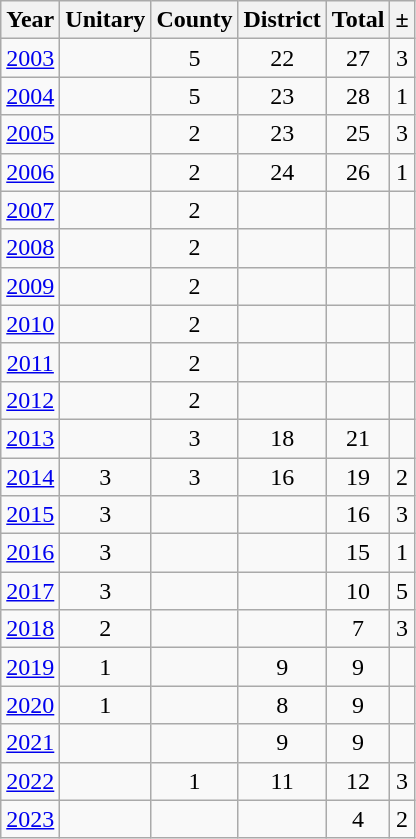<table class="wikitable" style="text-align:center">
<tr>
<th>Year</th>
<th>Unitary</th>
<th>County</th>
<th>District</th>
<th>Total</th>
<th>±</th>
</tr>
<tr>
<td><a href='#'>2003</a></td>
<td></td>
<td>5</td>
<td>22</td>
<td>27</td>
<td> 3</td>
</tr>
<tr>
<td><a href='#'>2004</a></td>
<td></td>
<td>5</td>
<td>23</td>
<td>28</td>
<td> 1</td>
</tr>
<tr>
<td><a href='#'>2005</a></td>
<td></td>
<td>2</td>
<td>23</td>
<td>25</td>
<td> 3</td>
</tr>
<tr>
<td><a href='#'>2006</a></td>
<td></td>
<td>2</td>
<td>24</td>
<td>26</td>
<td> 1</td>
</tr>
<tr>
<td><a href='#'>2007</a></td>
<td></td>
<td>2</td>
<td></td>
<td></td>
<td></td>
</tr>
<tr>
<td><a href='#'>2008</a></td>
<td></td>
<td>2</td>
<td></td>
<td></td>
<td></td>
</tr>
<tr>
<td><a href='#'>2009</a></td>
<td></td>
<td>2</td>
<td></td>
<td></td>
<td></td>
</tr>
<tr>
<td><a href='#'>2010</a></td>
<td></td>
<td>2</td>
<td></td>
<td></td>
<td></td>
</tr>
<tr>
<td><a href='#'>2011</a></td>
<td></td>
<td>2</td>
<td></td>
<td></td>
<td></td>
</tr>
<tr>
<td><a href='#'>2012</a></td>
<td></td>
<td>2</td>
<td></td>
<td></td>
<td></td>
</tr>
<tr>
<td><a href='#'>2013</a></td>
<td></td>
<td>3</td>
<td>18</td>
<td>21</td>
<td></td>
</tr>
<tr>
<td><a href='#'>2014</a></td>
<td>3</td>
<td>3</td>
<td>16</td>
<td>19</td>
<td> 2</td>
</tr>
<tr>
<td><a href='#'>2015</a></td>
<td>3</td>
<td></td>
<td></td>
<td>16</td>
<td> 3</td>
</tr>
<tr>
<td><a href='#'>2016</a></td>
<td>3</td>
<td></td>
<td></td>
<td>15</td>
<td> 1</td>
</tr>
<tr>
<td><a href='#'>2017</a></td>
<td>3</td>
<td></td>
<td></td>
<td>10</td>
<td> 5</td>
</tr>
<tr>
<td><a href='#'>2018</a></td>
<td>2</td>
<td></td>
<td></td>
<td>7</td>
<td> 3</td>
</tr>
<tr>
<td><a href='#'>2019</a></td>
<td>1</td>
<td></td>
<td>9</td>
<td>9</td>
<td></td>
</tr>
<tr>
<td><a href='#'>2020</a></td>
<td>1</td>
<td></td>
<td>8</td>
<td>9</td>
<td></td>
</tr>
<tr>
<td><a href='#'>2021</a></td>
<td></td>
<td></td>
<td>9</td>
<td>9</td>
<td></td>
</tr>
<tr>
<td><a href='#'>2022</a></td>
<td></td>
<td>1</td>
<td>11</td>
<td>12</td>
<td> 3</td>
</tr>
<tr>
<td><a href='#'>2023</a></td>
<td></td>
<td></td>
<td></td>
<td>4</td>
<td> 2</td>
</tr>
</table>
